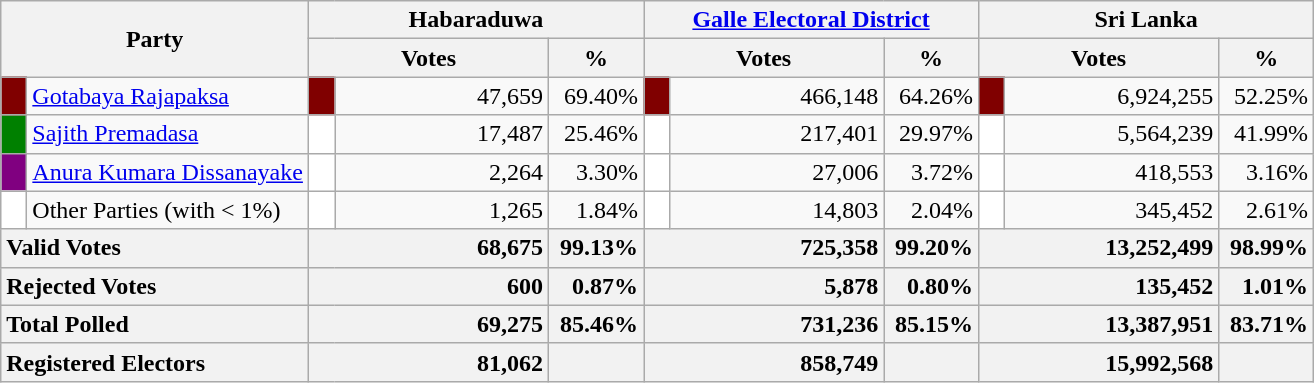<table class="wikitable">
<tr>
<th colspan="2" width="144px"rowspan="2">Party</th>
<th colspan="3" width="216px">Habaraduwa</th>
<th colspan="3" width="216px"><a href='#'>Galle Electoral District</a></th>
<th colspan="3" width="216px">Sri Lanka</th>
</tr>
<tr>
<th colspan="2" width="144px">Votes</th>
<th>%</th>
<th colspan="2" width="144px">Votes</th>
<th>%</th>
<th colspan="2" width="144px">Votes</th>
<th>%</th>
</tr>
<tr>
<td style="background-color:maroon;" width="10px"></td>
<td style="text-align:left;"><a href='#'>Gotabaya Rajapaksa</a></td>
<td style="background-color:maroon;" width="10px"></td>
<td style="text-align:right;">47,659</td>
<td style="text-align:right;">69.40%</td>
<td style="background-color:maroon;" width="10px"></td>
<td style="text-align:right;">466,148</td>
<td style="text-align:right;">64.26%</td>
<td style="background-color:maroon;" width="10px"></td>
<td style="text-align:right;">6,924,255</td>
<td style="text-align:right;">52.25%</td>
</tr>
<tr>
<td style="background-color:green;" width="10px"></td>
<td style="text-align:left;"><a href='#'>Sajith Premadasa</a></td>
<td style="background-color:white;" width="10px"></td>
<td style="text-align:right;">17,487</td>
<td style="text-align:right;">25.46%</td>
<td style="background-color:white;" width="10px"></td>
<td style="text-align:right;">217,401</td>
<td style="text-align:right;">29.97%</td>
<td style="background-color:white;" width="10px"></td>
<td style="text-align:right;">5,564,239</td>
<td style="text-align:right;">41.99%</td>
</tr>
<tr>
<td style="background-color:purple;" width="10px"></td>
<td style="text-align:left;"><a href='#'>Anura Kumara Dissanayake</a></td>
<td style="background-color:white;" width="10px"></td>
<td style="text-align:right;">2,264</td>
<td style="text-align:right;">3.30%</td>
<td style="background-color:white;" width="10px"></td>
<td style="text-align:right;">27,006</td>
<td style="text-align:right;">3.72%</td>
<td style="background-color:white;" width="10px"></td>
<td style="text-align:right;">418,553</td>
<td style="text-align:right;">3.16%</td>
</tr>
<tr>
<td style="background-color:white;" width="10px"></td>
<td style="text-align:left;">Other Parties (with < 1%)</td>
<td style="background-color:white;" width="10px"></td>
<td style="text-align:right;">1,265</td>
<td style="text-align:right;">1.84%</td>
<td style="background-color:white;" width="10px"></td>
<td style="text-align:right;">14,803</td>
<td style="text-align:right;">2.04%</td>
<td style="background-color:white;" width="10px"></td>
<td style="text-align:right;">345,452</td>
<td style="text-align:right;">2.61%</td>
</tr>
<tr>
<th colspan="2" width="144px"style="text-align:left;">Valid Votes</th>
<th style="text-align:right;"colspan="2" width="144px">68,675</th>
<th style="text-align:right;">99.13%</th>
<th style="text-align:right;"colspan="2" width="144px">725,358</th>
<th style="text-align:right;">99.20%</th>
<th style="text-align:right;"colspan="2" width="144px">13,252,499</th>
<th style="text-align:right;">98.99%</th>
</tr>
<tr>
<th colspan="2" width="144px"style="text-align:left;">Rejected Votes</th>
<th style="text-align:right;"colspan="2" width="144px">600</th>
<th style="text-align:right;">0.87%</th>
<th style="text-align:right;"colspan="2" width="144px">5,878</th>
<th style="text-align:right;">0.80%</th>
<th style="text-align:right;"colspan="2" width="144px">135,452</th>
<th style="text-align:right;">1.01%</th>
</tr>
<tr>
<th colspan="2" width="144px"style="text-align:left;">Total Polled</th>
<th style="text-align:right;"colspan="2" width="144px">69,275</th>
<th style="text-align:right;">85.46%</th>
<th style="text-align:right;"colspan="2" width="144px">731,236</th>
<th style="text-align:right;">85.15%</th>
<th style="text-align:right;"colspan="2" width="144px">13,387,951</th>
<th style="text-align:right;">83.71%</th>
</tr>
<tr>
<th colspan="2" width="144px"style="text-align:left;">Registered Electors</th>
<th style="text-align:right;"colspan="2" width="144px">81,062</th>
<th></th>
<th style="text-align:right;"colspan="2" width="144px">858,749</th>
<th></th>
<th style="text-align:right;"colspan="2" width="144px">15,992,568</th>
<th></th>
</tr>
</table>
